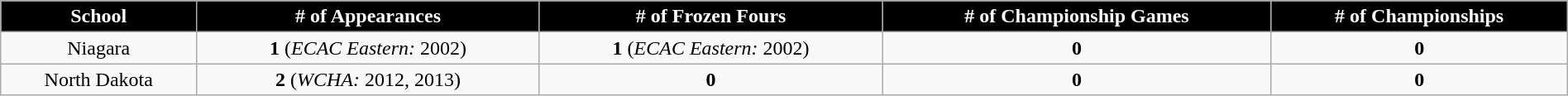<table class="wikitable" width="100%">
<tr align="center"  style=" background:black; color:#FFFFFF;">
<td><strong>School</strong></td>
<td><strong># of Appearances</strong></td>
<td><strong># of Frozen Fours</strong></td>
<td><strong># of Championship Games</strong></td>
<td><strong># of Championships</strong></td>
</tr>
<tr align="center" bgcolor="">
<td>Niagara</td>
<td><strong>1</strong> (<em>ECAC Eastern:</em> 2002)</td>
<td><strong>1</strong> (<em>ECAC Eastern:</em> 2002)</td>
<td><strong>0</strong></td>
<td><strong>0</strong></td>
</tr>
<tr align="center" bgcolor="">
<td>North Dakota</td>
<td><strong>2</strong> (<em>WCHA:</em> 2012, 2013)</td>
<td><strong>0</strong></td>
<td><strong>0</strong></td>
<td><strong>0</strong></td>
</tr>
</table>
